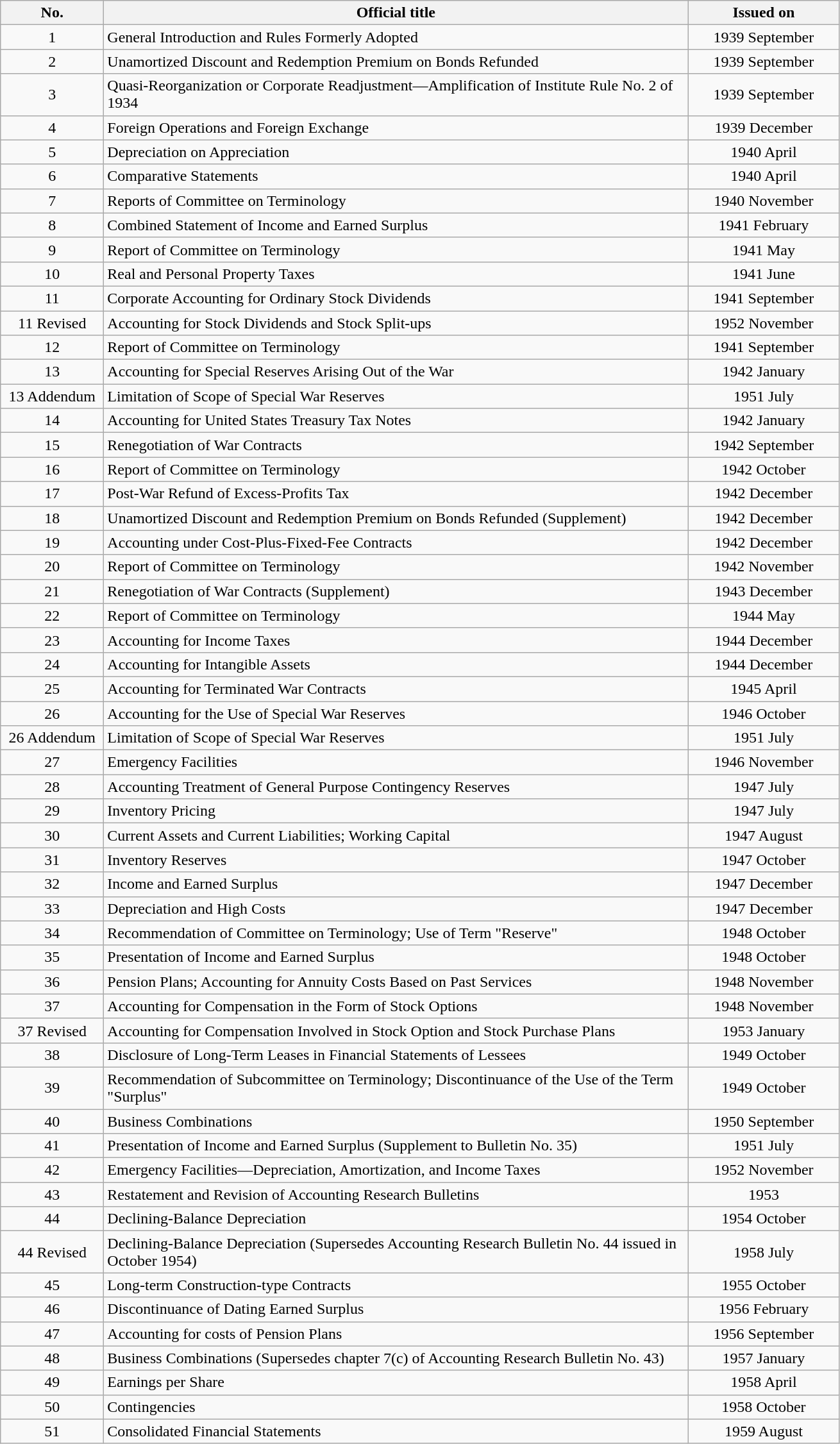<table class="wikitable sortable">
<tr>
<th width="100">No.</th>
<th width="600">Official title</th>
<th width="150">Issued on</th>
</tr>
<tr>
<td align="center">1</td>
<td>General Introduction and Rules Formerly Adopted </td>
<td align="center">1939 September</td>
</tr>
<tr>
<td align="center">2</td>
<td>Unamortized Discount and Redemption Premium on Bonds Refunded </td>
<td align="center">1939 September</td>
</tr>
<tr>
<td align="center">3</td>
<td>Quasi-Reorganization or Corporate Readjustment—Amplification of Institute Rule No. 2 of 1934 </td>
<td align="center">1939 September</td>
</tr>
<tr>
<td align="center">4</td>
<td>Foreign Operations and Foreign Exchange </td>
<td align="center">1939 December</td>
</tr>
<tr>
<td align="center">5</td>
<td>Depreciation on Appreciation </td>
<td align="center">1940 April</td>
</tr>
<tr>
<td align="center">6</td>
<td>Comparative Statements </td>
<td align="center">1940 April</td>
</tr>
<tr>
<td align="center">7</td>
<td>Reports of Committee on Terminology </td>
<td align="center">1940 November</td>
</tr>
<tr>
<td align="center">8</td>
<td>Combined Statement of Income and Earned Surplus </td>
<td align="center">1941 February</td>
</tr>
<tr>
<td align="center">9</td>
<td>Report of Committee on Terminology </td>
<td align="center">1941 May</td>
</tr>
<tr>
<td align="center">10</td>
<td>Real and Personal Property Taxes </td>
<td align="center">1941 June</td>
</tr>
<tr>
<td align="center">11</td>
<td>Corporate Accounting for Ordinary Stock Dividends </td>
<td align="center">1941 September</td>
</tr>
<tr>
<td align="center">11 Revised</td>
<td>Accounting for Stock Dividends and Stock Split-ups </td>
<td align="center">1952 November</td>
</tr>
<tr>
<td align="center">12</td>
<td>Report of Committee on Terminology </td>
<td align="center">1941 September</td>
</tr>
<tr>
<td align="center">13</td>
<td>Accounting for Special Reserves Arising Out of the War </td>
<td align="center">1942 January</td>
</tr>
<tr>
<td align="center">13 Addendum</td>
<td>Limitation of Scope of Special War Reserves </td>
<td align="center">1951 July</td>
</tr>
<tr>
<td align="center">14</td>
<td>Accounting for United States Treasury Tax Notes </td>
<td align="center">1942 January</td>
</tr>
<tr>
<td align="center">15</td>
<td>Renegotiation of War Contracts </td>
<td align="center">1942 September</td>
</tr>
<tr>
<td align="center">16</td>
<td>Report of Committee on Terminology </td>
<td align="center">1942 October</td>
</tr>
<tr>
<td align="center">17</td>
<td>Post-War Refund of Excess-Profits Tax </td>
<td align="center">1942 December</td>
</tr>
<tr>
<td align="center">18</td>
<td>Unamortized Discount and Redemption Premium on Bonds Refunded (Supplement) </td>
<td align="center">1942 December</td>
</tr>
<tr>
<td align="center">19</td>
<td>Accounting under Cost-Plus-Fixed-Fee Contracts </td>
<td align="center">1942 December</td>
</tr>
<tr>
<td align="center">20</td>
<td>Report of Committee on Terminology </td>
<td align="center">1942 November</td>
</tr>
<tr>
<td align="center">21</td>
<td>Renegotiation of War Contracts (Supplement) </td>
<td align="center">1943 December</td>
</tr>
<tr>
<td align="center">22</td>
<td>Report of Committee on Terminology </td>
<td align="center">1944 May</td>
</tr>
<tr>
<td align="center">23</td>
<td>Accounting for Income Taxes </td>
<td align="center">1944 December</td>
</tr>
<tr>
<td align="center">24</td>
<td>Accounting for Intangible Assets </td>
<td align="center">1944 December</td>
</tr>
<tr>
<td align="center">25</td>
<td>Accounting for Terminated War Contracts </td>
<td align="center">1945 April</td>
</tr>
<tr>
<td align="center">26</td>
<td>Accounting for the Use of Special War Reserves </td>
<td align="center">1946 October</td>
</tr>
<tr>
<td align="center">26 Addendum</td>
<td>Limitation of Scope of Special War Reserves </td>
<td align="center">1951 July</td>
</tr>
<tr>
<td align="center">27</td>
<td>Emergency Facilities </td>
<td align="center">1946 November</td>
</tr>
<tr>
<td align="center">28</td>
<td>Accounting Treatment of General Purpose Contingency Reserves </td>
<td align="center">1947 July</td>
</tr>
<tr>
<td align="center">29</td>
<td>Inventory Pricing </td>
<td align="center">1947 July</td>
</tr>
<tr>
<td align="center">30</td>
<td>Current Assets and Current Liabilities; Working Capital </td>
<td align="center">1947 August</td>
</tr>
<tr>
<td align="center">31</td>
<td>Inventory Reserves </td>
<td align="center">1947 October</td>
</tr>
<tr>
<td align="center">32</td>
<td>Income and Earned Surplus </td>
<td align="center">1947 December</td>
</tr>
<tr>
<td align="center">33</td>
<td>Depreciation and High Costs </td>
<td align="center">1947 December</td>
</tr>
<tr>
<td align="center">34</td>
<td>Recommendation of Committee on Terminology; Use of Term "Reserve" </td>
<td align="center">1948 October</td>
</tr>
<tr>
<td align="center">35</td>
<td>Presentation of Income and Earned Surplus </td>
<td align="center">1948 October</td>
</tr>
<tr>
<td align="center">36</td>
<td>Pension Plans; Accounting for Annuity Costs Based on Past Services </td>
<td align="center">1948 November</td>
</tr>
<tr>
<td align="center">37</td>
<td>Accounting for Compensation in the Form of Stock Options </td>
<td align="center">1948 November</td>
</tr>
<tr>
<td align="center">37 Revised</td>
<td>Accounting for Compensation Involved in Stock Option and Stock Purchase Plans </td>
<td align="center">1953 January</td>
</tr>
<tr>
<td align="center">38</td>
<td>Disclosure of Long-Term Leases in Financial Statements of Lessees </td>
<td align="center">1949 October</td>
</tr>
<tr>
<td align="center">39</td>
<td>Recommendation of Subcommittee on Terminology; Discontinuance of the Use of the Term "Surplus" </td>
<td align="center">1949 October</td>
</tr>
<tr>
<td align="center">40</td>
<td>Business Combinations </td>
<td align="center">1950 September</td>
</tr>
<tr>
<td align="center">41</td>
<td>Presentation of Income and Earned Surplus (Supplement to Bulletin No. 35) </td>
<td align="center">1951 July</td>
</tr>
<tr>
<td align="center">42</td>
<td>Emergency Facilities—Depreciation, Amortization, and Income Taxes </td>
<td align="center">1952 November</td>
</tr>
<tr>
<td align="center">43</td>
<td>Restatement and Revision of Accounting Research Bulletins </td>
<td align="center">1953</td>
</tr>
<tr>
<td align="center">44</td>
<td>Declining-Balance Depreciation  </td>
<td align="center">1954 October</td>
</tr>
<tr>
<td align="center">44 Revised</td>
<td>Declining-Balance Depreciation (Supersedes Accounting Research Bulletin No. 44 issued in October 1954) </td>
<td align="center">1958 July</td>
</tr>
<tr>
<td align="center">45</td>
<td>Long-term Construction-type Contracts </td>
<td align="center">1955 October</td>
</tr>
<tr>
<td align="center">46</td>
<td>Discontinuance of Dating Earned Surplus </td>
<td align="center">1956 February</td>
</tr>
<tr>
<td align="center">47</td>
<td>Accounting for costs of Pension Plans </td>
<td align="center">1956 September</td>
</tr>
<tr>
<td align="center">48</td>
<td>Business Combinations (Supersedes chapter 7(c) of Accounting Research Bulletin No. 43) </td>
<td align="center">1957 January</td>
</tr>
<tr>
<td align="center">49</td>
<td>Earnings per Share </td>
<td align="center">1958 April</td>
</tr>
<tr>
<td align="center">50</td>
<td>Contingencies </td>
<td align="center">1958 October</td>
</tr>
<tr>
<td align="center">51</td>
<td>Consolidated Financial Statements </td>
<td align="center">1959 August</td>
</tr>
</table>
